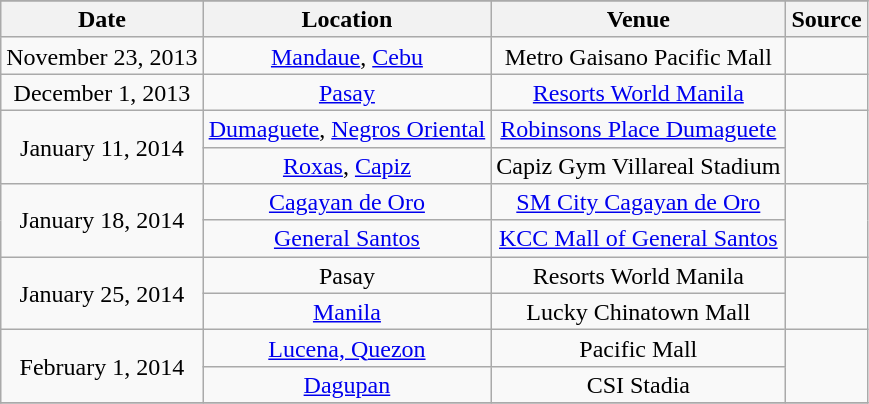<table class="wikitable" style="text-align:center; line-height:17px; font-size:100%; width:auto;">
<tr>
</tr>
<tr>
<th scope="col">Date</th>
<th scope="col">Location</th>
<th scope="col">Venue</th>
<th scope="col">Source</th>
</tr>
<tr>
<td>November 23, 2013</td>
<td><a href='#'>Mandaue</a>, <a href='#'>Cebu</a></td>
<td>Metro Gaisano Pacific Mall</td>
<td></td>
</tr>
<tr>
<td>December 1, 2013</td>
<td><a href='#'>Pasay</a></td>
<td><a href='#'>Resorts World Manila</a></td>
<td></td>
</tr>
<tr>
<td rowspan="2">January 11, 2014</td>
<td><a href='#'>Dumaguete</a>, <a href='#'>Negros Oriental</a></td>
<td><a href='#'>Robinsons Place Dumaguete</a></td>
<td rowspan="2"></td>
</tr>
<tr>
<td><a href='#'>Roxas</a>, <a href='#'>Capiz</a></td>
<td>Capiz Gym Villareal Stadium</td>
</tr>
<tr>
<td rowspan="2">January 18, 2014</td>
<td><a href='#'>Cagayan de Oro</a></td>
<td><a href='#'>SM City Cagayan de Oro</a></td>
<td rowspan="2"></td>
</tr>
<tr>
<td><a href='#'>General Santos</a></td>
<td><a href='#'>KCC Mall of General Santos</a></td>
</tr>
<tr>
<td rowspan="2">January 25, 2014</td>
<td>Pasay</td>
<td>Resorts World Manila</td>
<td rowspan="2"></td>
</tr>
<tr>
<td><a href='#'>Manila</a></td>
<td>Lucky Chinatown Mall</td>
</tr>
<tr>
<td rowspan="2">February 1, 2014</td>
<td><a href='#'>Lucena, Quezon</a></td>
<td>Pacific Mall</td>
<td rowspan="2"></td>
</tr>
<tr>
<td><a href='#'>Dagupan</a></td>
<td>CSI Stadia</td>
</tr>
<tr>
</tr>
</table>
